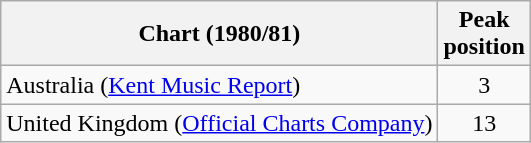<table class="wikitable">
<tr>
<th>Chart (1980/81)</th>
<th>Peak<br>position</th>
</tr>
<tr>
<td>Australia (<a href='#'>Kent Music Report</a>)</td>
<td style="text-align:center;">3</td>
</tr>
<tr>
<td>United Kingdom (<a href='#'>Official Charts Company</a>)</td>
<td style="text-align:center;">13</td>
</tr>
</table>
